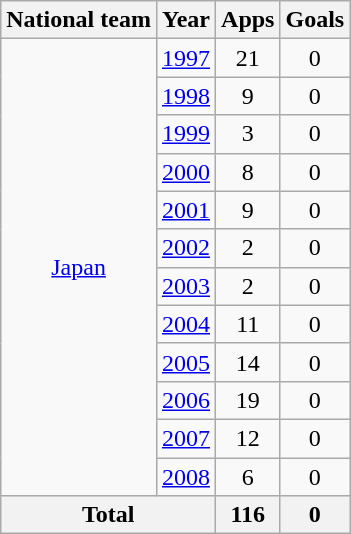<table class="wikitable" style="text-align:center">
<tr>
<th>National team</th>
<th>Year</th>
<th>Apps</th>
<th>Goals</th>
</tr>
<tr>
<td rowspan="12"><a href='#'>Japan</a></td>
<td><a href='#'>1997</a></td>
<td>21</td>
<td>0</td>
</tr>
<tr>
<td><a href='#'>1998</a></td>
<td>9</td>
<td>0</td>
</tr>
<tr>
<td><a href='#'>1999</a></td>
<td>3</td>
<td>0</td>
</tr>
<tr>
<td><a href='#'>2000</a></td>
<td>8</td>
<td>0</td>
</tr>
<tr>
<td><a href='#'>2001</a></td>
<td>9</td>
<td>0</td>
</tr>
<tr>
<td><a href='#'>2002</a></td>
<td>2</td>
<td>0</td>
</tr>
<tr>
<td><a href='#'>2003</a></td>
<td>2</td>
<td>0</td>
</tr>
<tr>
<td><a href='#'>2004</a></td>
<td>11</td>
<td>0</td>
</tr>
<tr>
<td><a href='#'>2005</a></td>
<td>14</td>
<td>0</td>
</tr>
<tr>
<td><a href='#'>2006</a></td>
<td>19</td>
<td>0</td>
</tr>
<tr>
<td><a href='#'>2007</a></td>
<td>12</td>
<td>0</td>
</tr>
<tr>
<td><a href='#'>2008</a></td>
<td>6</td>
<td>0</td>
</tr>
<tr>
<th colspan="2">Total</th>
<th>116</th>
<th>0</th>
</tr>
</table>
